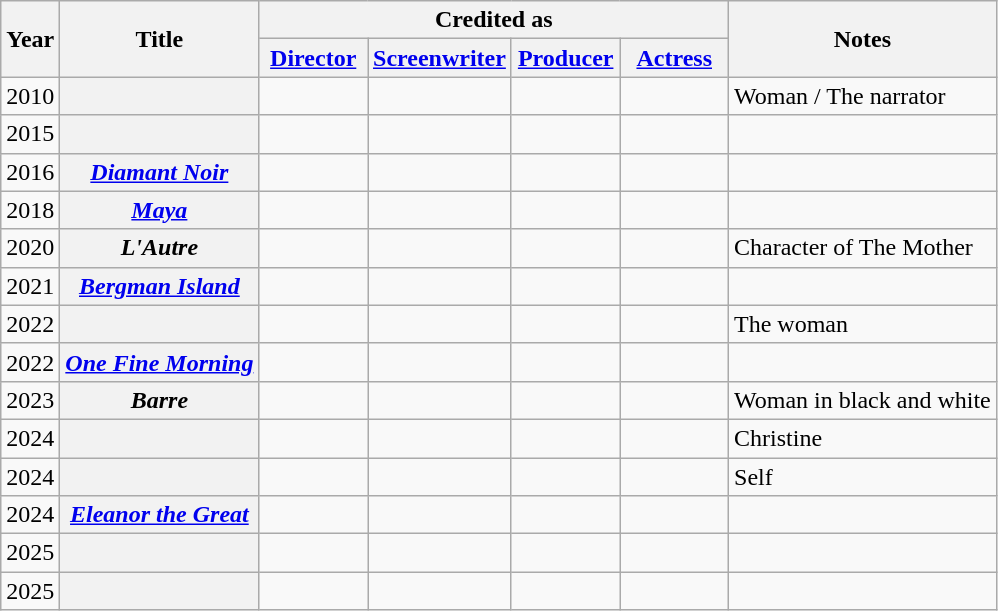<table class="wikitable plainrowheaders">
<tr>
<th scope="col" rowspan="2">Year</th>
<th rowspan="2" scope="col">Title</th>
<th scope="col" colspan="4">Credited as</th>
<th scope="col" rowspan="2" class="unsortable">Notes</th>
</tr>
<tr>
<th width="65"><a href='#'>Director</a></th>
<th width="65"><a href='#'>Screenwriter</a></th>
<th width="65"><a href='#'>Producer</a></th>
<th width="65"><a href='#'>Actress</a></th>
</tr>
<tr>
<td>2010</td>
<th scope="row"><em></em></th>
<td></td>
<td></td>
<td></td>
<td></td>
<td style="text-align:left">Woman / The narrator</td>
</tr>
<tr>
<td>2015</td>
<th scope="row"><em></em></th>
<td></td>
<td></td>
<td></td>
<td></td>
<td style="text-align:left"></td>
</tr>
<tr>
<td>2016</td>
<th scope="row"><em><a href='#'>Diamant Noir</a></em></th>
<td></td>
<td></td>
<td></td>
<td></td>
<td style="text-align:left"></td>
</tr>
<tr>
<td>2018</td>
<th scope="row"><em><a href='#'>Maya</a></em></th>
<td></td>
<td></td>
<td></td>
<td></td>
<td style="text-align:left"></td>
</tr>
<tr>
<td>2020</td>
<th scope="row"><em>L'Autre</em></th>
<td></td>
<td></td>
<td></td>
<td></td>
<td style="text-align:left">Character of The Mother</td>
</tr>
<tr>
<td>2021</td>
<th scope="row"><em><a href='#'>Bergman Island</a></em></th>
<td></td>
<td></td>
<td></td>
<td></td>
<td style="text-align:left"></td>
</tr>
<tr>
<td>2022</td>
<th scope="row"><em></em></th>
<td></td>
<td></td>
<td></td>
<td></td>
<td style="text-align:left">The woman</td>
</tr>
<tr>
<td>2022</td>
<th scope="row"><em><a href='#'>One Fine Morning</a></em></th>
<td></td>
<td></td>
<td></td>
<td></td>
<td style="text-align:left"></td>
</tr>
<tr>
<td>2023</td>
<th scope="row"><em>Barre</em></th>
<td></td>
<td></td>
<td></td>
<td></td>
<td style="text-align:left">Woman in black and white</td>
</tr>
<tr>
<td>2024</td>
<th scope="row"><em></em></th>
<td></td>
<td></td>
<td></td>
<td></td>
<td style="text-align:left">Christine</td>
</tr>
<tr>
<td>2024</td>
<th scope="row"><em></em></th>
<td></td>
<td></td>
<td></td>
<td></td>
<td style="text-align:left">Self</td>
</tr>
<tr>
<td>2024</td>
<th scope="row"><em><a href='#'>Eleanor the Great</a></em></th>
<td></td>
<td></td>
<td></td>
<td></td>
<td style="text-align:left"></td>
</tr>
<tr>
<td>2025</td>
<th scope="row"><em></em></th>
<td></td>
<td></td>
<td></td>
<td></td>
<td style="text-align:left"></td>
</tr>
<tr>
<td>2025</td>
<th scope="row"><em></em></th>
<td></td>
<td></td>
<td></td>
<td></td>
<td style="text-align:left"></td>
</tr>
</table>
